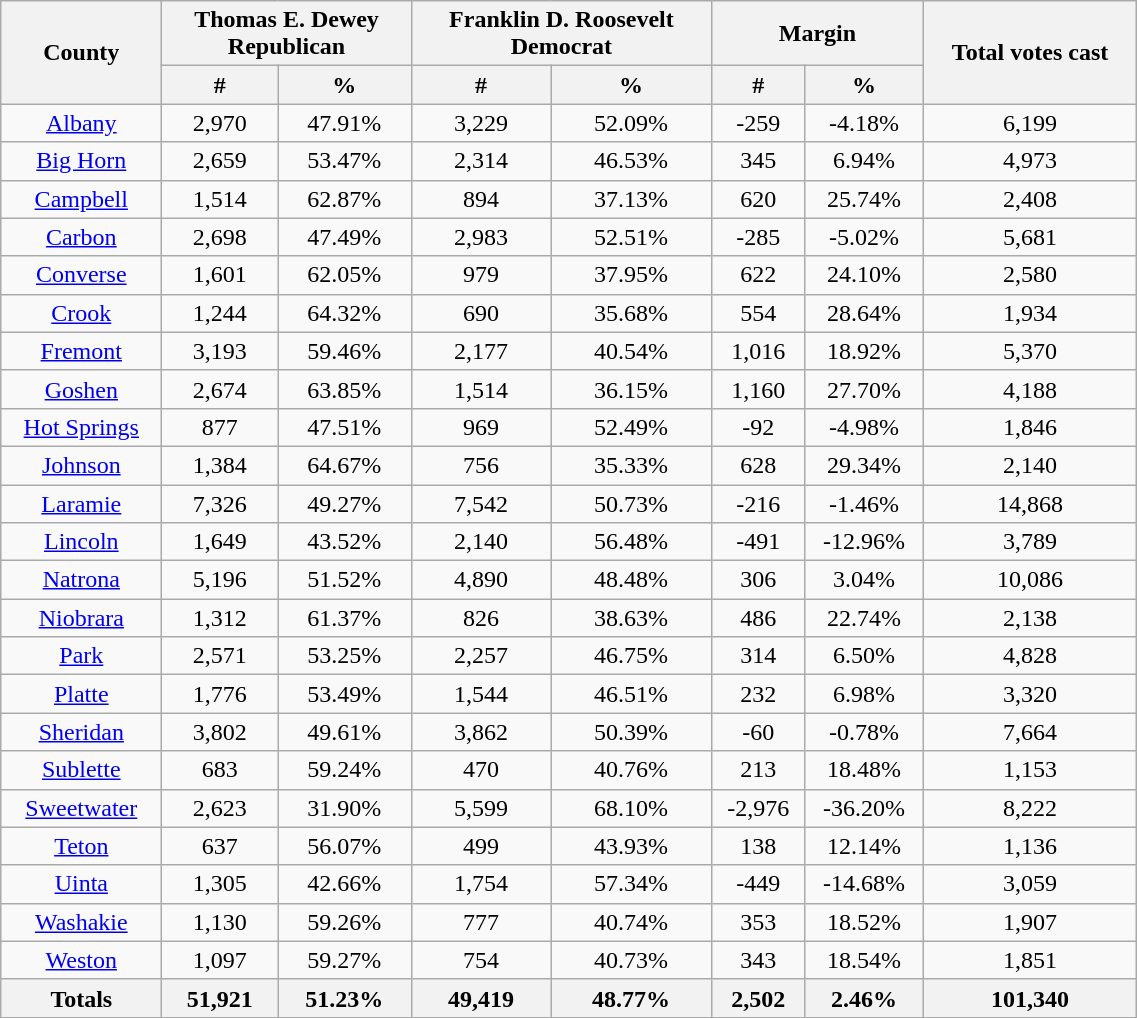<table width="60%" class="wikitable sortable" style="text-align:center">
<tr>
<th style="text-align:center;" rowspan="2">County</th>
<th style="text-align:center;" colspan="2">Thomas E. Dewey<br>Republican</th>
<th style="text-align:center;" colspan="2">Franklin D. Roosevelt<br>Democrat</th>
<th style="text-align:center;" colspan="2">Margin</th>
<th style="text-align:center;" rowspan="2">Total votes cast</th>
</tr>
<tr>
<th style="text-align:center;" data-sort-type="number">#</th>
<th style="text-align:center;" data-sort-type="number">%</th>
<th style="text-align:center;" data-sort-type="number">#</th>
<th style="text-align:center;" data-sort-type="number">%</th>
<th style="text-align:center;" data-sort-type="number">#</th>
<th style="text-align:center;" data-sort-type="number">%</th>
</tr>
<tr style="text-align:center;">
<td><a href='#'>Albany</a></td>
<td>2,970</td>
<td>47.91%</td>
<td>3,229</td>
<td>52.09%</td>
<td>-259</td>
<td>-4.18%</td>
<td>6,199</td>
</tr>
<tr style="text-align:center;">
<td><a href='#'>Big Horn</a></td>
<td>2,659</td>
<td>53.47%</td>
<td>2,314</td>
<td>46.53%</td>
<td>345</td>
<td>6.94%</td>
<td>4,973</td>
</tr>
<tr style="text-align:center;">
<td><a href='#'>Campbell</a></td>
<td>1,514</td>
<td>62.87%</td>
<td>894</td>
<td>37.13%</td>
<td>620</td>
<td>25.74%</td>
<td>2,408</td>
</tr>
<tr style="text-align:center;">
<td><a href='#'>Carbon</a></td>
<td>2,698</td>
<td>47.49%</td>
<td>2,983</td>
<td>52.51%</td>
<td>-285</td>
<td>-5.02%</td>
<td>5,681</td>
</tr>
<tr style="text-align:center;">
<td><a href='#'>Converse</a></td>
<td>1,601</td>
<td>62.05%</td>
<td>979</td>
<td>37.95%</td>
<td>622</td>
<td>24.10%</td>
<td>2,580</td>
</tr>
<tr style="text-align:center;">
<td><a href='#'>Crook</a></td>
<td>1,244</td>
<td>64.32%</td>
<td>690</td>
<td>35.68%</td>
<td>554</td>
<td>28.64%</td>
<td>1,934</td>
</tr>
<tr style="text-align:center;">
<td><a href='#'>Fremont</a></td>
<td>3,193</td>
<td>59.46%</td>
<td>2,177</td>
<td>40.54%</td>
<td>1,016</td>
<td>18.92%</td>
<td>5,370</td>
</tr>
<tr style="text-align:center;">
<td><a href='#'>Goshen</a></td>
<td>2,674</td>
<td>63.85%</td>
<td>1,514</td>
<td>36.15%</td>
<td>1,160</td>
<td>27.70%</td>
<td>4,188</td>
</tr>
<tr style="text-align:center;">
<td><a href='#'>Hot Springs</a></td>
<td>877</td>
<td>47.51%</td>
<td>969</td>
<td>52.49%</td>
<td>-92</td>
<td>-4.98%</td>
<td>1,846</td>
</tr>
<tr style="text-align:center;">
<td><a href='#'>Johnson</a></td>
<td>1,384</td>
<td>64.67%</td>
<td>756</td>
<td>35.33%</td>
<td>628</td>
<td>29.34%</td>
<td>2,140</td>
</tr>
<tr style="text-align:center;">
<td><a href='#'>Laramie</a></td>
<td>7,326</td>
<td>49.27%</td>
<td>7,542</td>
<td>50.73%</td>
<td>-216</td>
<td>-1.46%</td>
<td>14,868</td>
</tr>
<tr style="text-align:center;">
<td><a href='#'>Lincoln</a></td>
<td>1,649</td>
<td>43.52%</td>
<td>2,140</td>
<td>56.48%</td>
<td>-491</td>
<td>-12.96%</td>
<td>3,789</td>
</tr>
<tr style="text-align:center;">
<td><a href='#'>Natrona</a></td>
<td>5,196</td>
<td>51.52%</td>
<td>4,890</td>
<td>48.48%</td>
<td>306</td>
<td>3.04%</td>
<td>10,086</td>
</tr>
<tr style="text-align:center;">
<td><a href='#'>Niobrara</a></td>
<td>1,312</td>
<td>61.37%</td>
<td>826</td>
<td>38.63%</td>
<td>486</td>
<td>22.74%</td>
<td>2,138</td>
</tr>
<tr style="text-align:center;">
<td><a href='#'>Park</a></td>
<td>2,571</td>
<td>53.25%</td>
<td>2,257</td>
<td>46.75%</td>
<td>314</td>
<td>6.50%</td>
<td>4,828</td>
</tr>
<tr style="text-align:center;">
<td><a href='#'>Platte</a></td>
<td>1,776</td>
<td>53.49%</td>
<td>1,544</td>
<td>46.51%</td>
<td>232</td>
<td>6.98%</td>
<td>3,320</td>
</tr>
<tr style="text-align:center;">
<td><a href='#'>Sheridan</a></td>
<td>3,802</td>
<td>49.61%</td>
<td>3,862</td>
<td>50.39%</td>
<td>-60</td>
<td>-0.78%</td>
<td>7,664</td>
</tr>
<tr style="text-align:center;">
<td><a href='#'>Sublette</a></td>
<td>683</td>
<td>59.24%</td>
<td>470</td>
<td>40.76%</td>
<td>213</td>
<td>18.48%</td>
<td>1,153</td>
</tr>
<tr style="text-align:center;">
<td><a href='#'>Sweetwater</a></td>
<td>2,623</td>
<td>31.90%</td>
<td>5,599</td>
<td>68.10%</td>
<td>-2,976</td>
<td>-36.20%</td>
<td>8,222</td>
</tr>
<tr style="text-align:center;">
<td><a href='#'>Teton</a></td>
<td>637</td>
<td>56.07%</td>
<td>499</td>
<td>43.93%</td>
<td>138</td>
<td>12.14%</td>
<td>1,136</td>
</tr>
<tr style="text-align:center;">
<td><a href='#'>Uinta</a></td>
<td>1,305</td>
<td>42.66%</td>
<td>1,754</td>
<td>57.34%</td>
<td>-449</td>
<td>-14.68%</td>
<td>3,059</td>
</tr>
<tr style="text-align:center;">
<td><a href='#'>Washakie</a></td>
<td>1,130</td>
<td>59.26%</td>
<td>777</td>
<td>40.74%</td>
<td>353</td>
<td>18.52%</td>
<td>1,907</td>
</tr>
<tr style="text-align:center;">
<td><a href='#'>Weston</a></td>
<td>1,097</td>
<td>59.27%</td>
<td>754</td>
<td>40.73%</td>
<td>343</td>
<td>18.54%</td>
<td>1,851</td>
</tr>
<tr style="text-align:center;">
<th>Totals</th>
<th>51,921</th>
<th>51.23%</th>
<th>49,419</th>
<th>48.77%</th>
<th>2,502</th>
<th>2.46%</th>
<th>101,340</th>
</tr>
</table>
